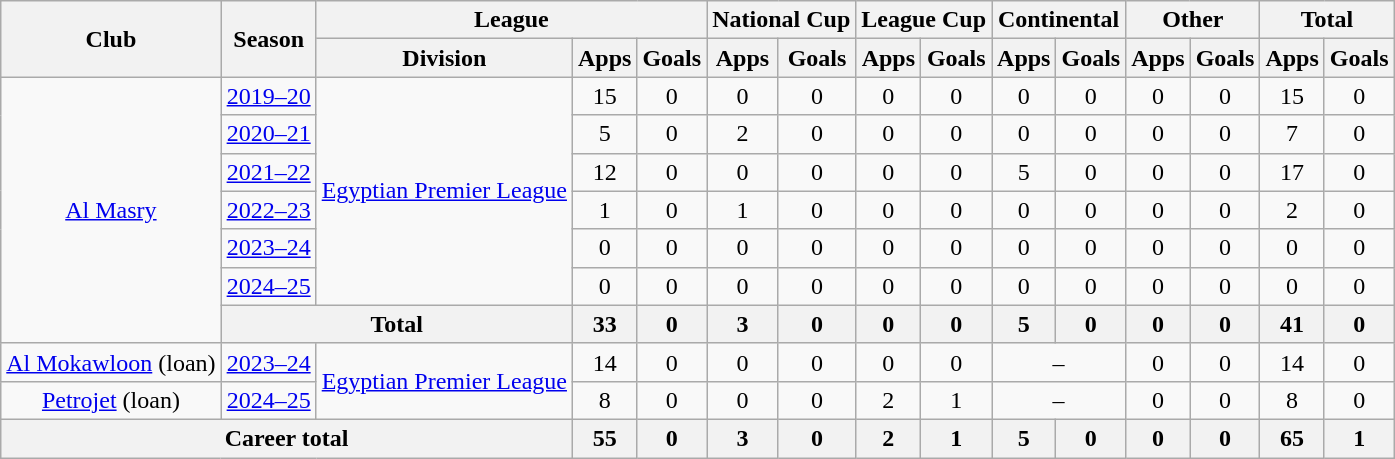<table class=wikitable style=text-align:center>
<tr>
<th rowspan="2">Club</th>
<th rowspan="2">Season</th>
<th colspan="3">League</th>
<th colspan="2">National Cup</th>
<th colspan="2">League Cup</th>
<th colspan="2">Continental</th>
<th colspan="2">Other</th>
<th colspan="2">Total</th>
</tr>
<tr>
<th>Division</th>
<th>Apps</th>
<th>Goals</th>
<th>Apps</th>
<th>Goals</th>
<th>Apps</th>
<th>Goals</th>
<th>Apps</th>
<th>Goals</th>
<th>Apps</th>
<th>Goals</th>
<th>Apps</th>
<th>Goals</th>
</tr>
<tr>
<td rowspan="7"><a href='#'>Al Masry</a></td>
<td><a href='#'>2019–20</a></td>
<td rowspan="6"><a href='#'>Egyptian Premier League</a></td>
<td>15</td>
<td>0</td>
<td>0</td>
<td>0</td>
<td>0</td>
<td>0</td>
<td>0</td>
<td>0</td>
<td>0</td>
<td>0</td>
<td>15</td>
<td>0</td>
</tr>
<tr>
<td><a href='#'>2020–21</a></td>
<td>5</td>
<td>0</td>
<td>2</td>
<td>0</td>
<td>0</td>
<td>0</td>
<td>0</td>
<td>0</td>
<td>0</td>
<td>0</td>
<td>7</td>
<td>0</td>
</tr>
<tr>
<td><a href='#'>2021–22</a></td>
<td>12</td>
<td>0</td>
<td>0</td>
<td>0</td>
<td>0</td>
<td>0</td>
<td>5</td>
<td>0</td>
<td>0</td>
<td>0</td>
<td>17</td>
<td>0</td>
</tr>
<tr>
<td><a href='#'>2022–23</a></td>
<td>1</td>
<td>0</td>
<td>1</td>
<td>0</td>
<td>0</td>
<td>0</td>
<td>0</td>
<td>0</td>
<td>0</td>
<td>0</td>
<td>2</td>
<td>0</td>
</tr>
<tr>
<td><a href='#'>2023–24</a></td>
<td>0</td>
<td>0</td>
<td>0</td>
<td>0</td>
<td>0</td>
<td>0</td>
<td>0</td>
<td>0</td>
<td>0</td>
<td>0</td>
<td>0</td>
<td>0</td>
</tr>
<tr>
<td><a href='#'>2024–25</a></td>
<td>0</td>
<td>0</td>
<td>0</td>
<td>0</td>
<td>0</td>
<td>0</td>
<td>0</td>
<td>0</td>
<td>0</td>
<td>0</td>
<td>0</td>
<td>0</td>
</tr>
<tr>
<th colspan=2>Total</th>
<th>33</th>
<th>0</th>
<th>3</th>
<th>0</th>
<th>0</th>
<th>0</th>
<th>5</th>
<th>0</th>
<th>0</th>
<th>0</th>
<th>41</th>
<th>0</th>
</tr>
<tr>
<td><a href='#'>Al Mokawloon</a> (loan)</td>
<td><a href='#'>2023–24</a></td>
<td rowspan="2"><a href='#'>Egyptian Premier League</a></td>
<td>14</td>
<td>0</td>
<td>0</td>
<td>0</td>
<td>0</td>
<td>0</td>
<td colspan="2">–</td>
<td>0</td>
<td>0</td>
<td>14</td>
<td>0</td>
</tr>
<tr>
<td><a href='#'>Petrojet</a> (loan)</td>
<td><a href='#'>2024–25</a></td>
<td>8</td>
<td>0</td>
<td>0</td>
<td>0</td>
<td>2</td>
<td>1</td>
<td colspan="2">–</td>
<td>0</td>
<td>0</td>
<td>8</td>
<td>0</td>
</tr>
<tr>
<th colspan=3>Career total</th>
<th>55</th>
<th>0</th>
<th>3</th>
<th>0</th>
<th>2</th>
<th>1</th>
<th>5</th>
<th>0</th>
<th>0</th>
<th>0</th>
<th>65</th>
<th>1</th>
</tr>
</table>
